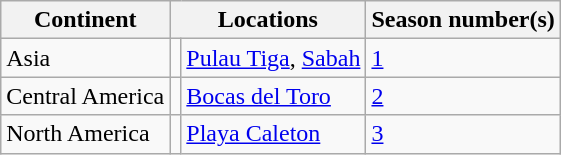<table class="wikitable">
<tr>
<th>Continent</th>
<th colspan="2">Locations</th>
<th>Season number(s)</th>
</tr>
<tr>
<td>Asia</td>
<td></td>
<td><a href='#'>Pulau Tiga</a>, <a href='#'>Sabah</a></td>
<td><a href='#'>1</a></td>
</tr>
<tr>
<td>Central America</td>
<td></td>
<td><a href='#'>Bocas del Toro</a></td>
<td><a href='#'>2</a></td>
</tr>
<tr>
<td>North America</td>
<td></td>
<td><a href='#'>Playa Caleton</a></td>
<td><a href='#'>3</a></td>
</tr>
</table>
